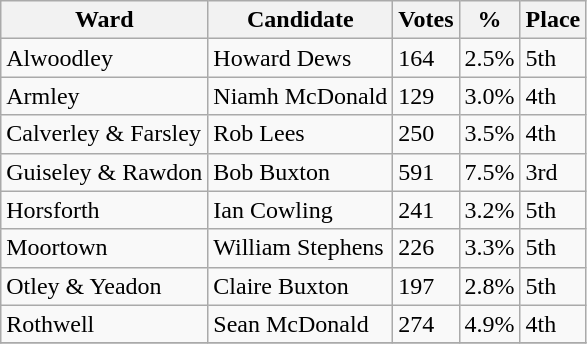<table class="wikitable">
<tr>
<th>Ward</th>
<th>Candidate</th>
<th>Votes</th>
<th>%</th>
<th>Place</th>
</tr>
<tr>
<td>Alwoodley</td>
<td>Howard Dews</td>
<td>164</td>
<td>2.5%</td>
<td>5th</td>
</tr>
<tr>
<td>Armley</td>
<td>Niamh McDonald</td>
<td>129</td>
<td>3.0%</td>
<td>4th</td>
</tr>
<tr>
<td>Calverley & Farsley</td>
<td>Rob Lees</td>
<td>250</td>
<td>3.5%</td>
<td>4th</td>
</tr>
<tr>
<td>Guiseley & Rawdon</td>
<td>Bob Buxton</td>
<td>591</td>
<td>7.5%</td>
<td>3rd</td>
</tr>
<tr>
<td>Horsforth</td>
<td>Ian Cowling</td>
<td>241</td>
<td>3.2%</td>
<td>5th</td>
</tr>
<tr>
<td>Moortown</td>
<td>William Stephens</td>
<td>226</td>
<td>3.3%</td>
<td>5th</td>
</tr>
<tr>
<td>Otley & Yeadon</td>
<td>Claire Buxton</td>
<td>197</td>
<td>2.8%</td>
<td>5th</td>
</tr>
<tr>
<td>Rothwell</td>
<td>Sean McDonald</td>
<td>274</td>
<td>4.9%</td>
<td>4th</td>
</tr>
<tr>
</tr>
</table>
